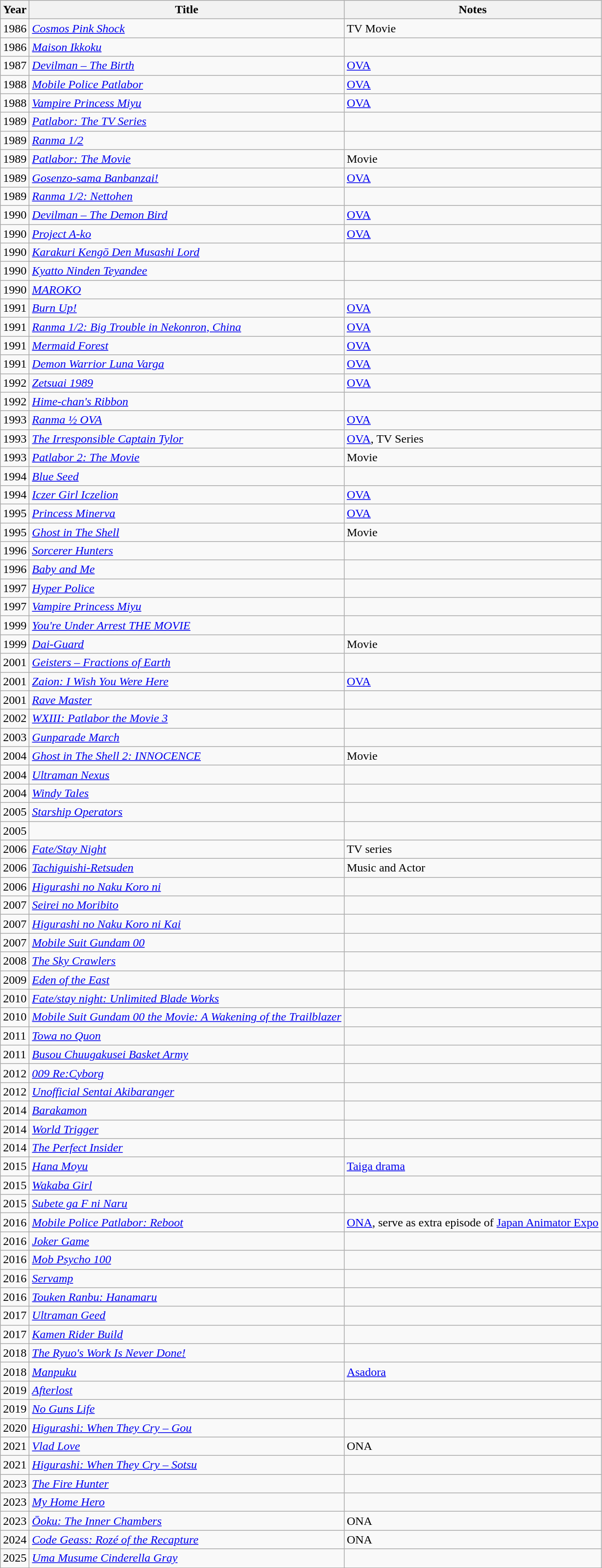<table class="wikitable sortable">
<tr>
<th>Year</th>
<th>Title</th>
<th>Notes</th>
</tr>
<tr>
<td>1986</td>
<td><em><a href='#'>Cosmos Pink Shock</a></em></td>
<td>TV Movie</td>
</tr>
<tr>
<td>1986</td>
<td><em><a href='#'>Maison Ikkoku</a></em></td>
<td></td>
</tr>
<tr>
<td>1987</td>
<td><a href='#'><em>Devilman – The Birth</em></a></td>
<td><a href='#'>OVA</a></td>
</tr>
<tr>
<td>1988</td>
<td><em><a href='#'>Mobile Police Patlabor</a></em></td>
<td><a href='#'>OVA</a></td>
</tr>
<tr>
<td>1988</td>
<td><em><a href='#'>Vampire Princess Miyu</a></em></td>
<td><a href='#'>OVA</a></td>
</tr>
<tr>
<td>1989</td>
<td><em><a href='#'>Patlabor: The TV Series</a></em></td>
<td></td>
</tr>
<tr>
<td>1989</td>
<td><a href='#'><em>Ranma 1/2</em></a></td>
<td></td>
</tr>
<tr>
<td>1989</td>
<td><em><a href='#'>Patlabor: The Movie</a></em></td>
<td>Movie</td>
</tr>
<tr>
<td>1989</td>
<td><em><a href='#'>Gosenzo-sama Banbanzai!</a></em></td>
<td><a href='#'>OVA</a></td>
</tr>
<tr>
<td>1989</td>
<td><a href='#'><em>Ranma 1/2: Nettohen</em></a></td>
<td></td>
</tr>
<tr>
<td>1990</td>
<td><a href='#'><em>Devilman – The Demon Bird</em></a></td>
<td><a href='#'>OVA</a></td>
</tr>
<tr>
<td>1990</td>
<td><em><a href='#'>Project A-ko</a></em></td>
<td><a href='#'>OVA</a></td>
</tr>
<tr>
<td>1990</td>
<td><em><a href='#'>Karakuri Kengō Den Musashi Lord</a></em></td>
<td></td>
</tr>
<tr>
<td>1990</td>
<td><em><a href='#'>Kyatto Ninden Teyandee</a></em></td>
<td></td>
</tr>
<tr>
<td>1990</td>
<td><em><a href='#'>MAROKO</a></em></td>
<td></td>
</tr>
<tr>
<td>1991</td>
<td><em><a href='#'>Burn Up!</a></em></td>
<td><a href='#'>OVA</a></td>
</tr>
<tr>
<td>1991</td>
<td><a href='#'><em>Ranma 1/2: Big Trouble in Nekonron, China</em></a></td>
<td><a href='#'>OVA</a></td>
</tr>
<tr>
<td>1991</td>
<td><em><a href='#'>Mermaid Forest</a></em></td>
<td><a href='#'>OVA</a></td>
</tr>
<tr>
<td>1991</td>
<td><em><a href='#'>Demon Warrior Luna Varga</a></em></td>
<td><a href='#'>OVA</a></td>
</tr>
<tr>
<td>1992</td>
<td><em><a href='#'>Zetsuai 1989</a></em></td>
<td><a href='#'>OVA</a></td>
</tr>
<tr>
<td>1992</td>
<td><em><a href='#'>Hime-chan's Ribbon</a></em></td>
<td></td>
</tr>
<tr>
<td>1993</td>
<td><a href='#'><em>Ranma ½ OVA</em></a></td>
<td><a href='#'>OVA</a></td>
</tr>
<tr>
<td>1993</td>
<td><em><a href='#'>The Irresponsible Captain Tylor</a></em></td>
<td><a href='#'>OVA</a>, TV Series</td>
</tr>
<tr>
<td>1993</td>
<td><em><a href='#'>Patlabor 2: The Movie</a></em></td>
<td>Movie</td>
</tr>
<tr>
<td>1994</td>
<td><em><a href='#'>Blue Seed</a></em></td>
<td></td>
</tr>
<tr>
<td>1994</td>
<td><em><a href='#'>Iczer Girl Iczelion</a></em></td>
<td><a href='#'>OVA</a></td>
</tr>
<tr>
<td>1995</td>
<td><em><a href='#'>Princess Minerva</a></em></td>
<td><a href='#'>OVA</a></td>
</tr>
<tr>
<td>1995</td>
<td><a href='#'><em>Ghost in The Shell</em></a></td>
<td>Movie</td>
</tr>
<tr>
<td>1996</td>
<td><em><a href='#'>Sorcerer Hunters</a></em></td>
<td></td>
</tr>
<tr>
<td>1996</td>
<td><em><a href='#'>Baby and Me</a></em></td>
<td></td>
</tr>
<tr>
<td>1997</td>
<td><em><a href='#'>Hyper Police</a></em></td>
<td></td>
</tr>
<tr>
<td>1997</td>
<td><em><a href='#'>Vampire Princess Miyu</a></em></td>
<td></td>
</tr>
<tr>
<td>1999</td>
<td><a href='#'><em>You're Under Arrest THE MOVIE</em></a></td>
<td></td>
</tr>
<tr>
<td>1999</td>
<td><em><a href='#'>Dai-Guard</a></em></td>
<td>Movie</td>
</tr>
<tr>
<td>2001</td>
<td><a href='#'><em>Geisters – Fractions of Earth</em></a></td>
<td></td>
</tr>
<tr>
<td>2001</td>
<td><em><a href='#'>Zaion: I Wish You Were Here</a></em></td>
<td><a href='#'>OVA</a></td>
</tr>
<tr>
<td>2001</td>
<td><em><a href='#'>Rave Master</a></em></td>
<td></td>
</tr>
<tr>
<td>2002</td>
<td><em><a href='#'>WXIII: Patlabor the Movie 3</a></em></td>
<td></td>
</tr>
<tr>
<td>2003</td>
<td><em><a href='#'>Gunparade March</a></em></td>
<td></td>
</tr>
<tr>
<td>2004</td>
<td><a href='#'><em>Ghost in The Shell 2: INNOCENCE</em></a></td>
<td>Movie</td>
</tr>
<tr>
<td>2004</td>
<td><em><a href='#'>Ultraman Nexus</a></em></td>
<td></td>
</tr>
<tr>
<td>2004</td>
<td><em><a href='#'>Windy Tales</a></em></td>
<td></td>
</tr>
<tr>
<td>2005</td>
<td><em><a href='#'>Starship Operators</a></em></td>
<td></td>
</tr>
<tr>
<td>2005</td>
<td><em></em></td>
<td></td>
</tr>
<tr>
<td>2006</td>
<td><a href='#'><em>Fate/Stay Night</em></a></td>
<td>TV series</td>
</tr>
<tr>
<td>2006</td>
<td><em><a href='#'>Tachiguishi-Retsuden</a></em></td>
<td>Music and Actor</td>
</tr>
<tr>
<td>2006</td>
<td><em><a href='#'>Higurashi no Naku Koro ni</a></em></td>
<td></td>
</tr>
<tr>
<td>2007</td>
<td><em><a href='#'>Seirei no Moribito</a></em></td>
<td></td>
</tr>
<tr>
<td>2007</td>
<td><em><a href='#'>Higurashi no Naku Koro ni Kai</a></em></td>
<td></td>
</tr>
<tr>
<td>2007</td>
<td><em><a href='#'>Mobile Suit Gundam 00</a></em></td>
<td></td>
</tr>
<tr>
<td>2008</td>
<td><em><a href='#'>The Sky Crawlers</a></em></td>
<td></td>
</tr>
<tr>
<td>2009</td>
<td><em><a href='#'>Eden of the East</a></em></td>
<td></td>
</tr>
<tr>
<td>2010</td>
<td><em><a href='#'>Fate/stay night: Unlimited Blade Works</a></em></td>
<td></td>
</tr>
<tr>
<td>2010</td>
<td><em><a href='#'>Mobile Suit Gundam 00 the Movie: A Wakening of the Trailblazer</a></em></td>
<td></td>
</tr>
<tr>
<td>2011</td>
<td><em><a href='#'>Towa no Quon</a></em></td>
<td></td>
</tr>
<tr>
<td>2011</td>
<td><em><a href='#'>Busou Chuugakusei Basket Army</a></em></td>
<td></td>
</tr>
<tr>
<td>2012</td>
<td><em><a href='#'>009 Re:Cyborg</a></em></td>
<td></td>
</tr>
<tr>
<td>2012</td>
<td><em><a href='#'>Unofficial Sentai Akibaranger</a></em></td>
<td></td>
</tr>
<tr>
<td>2014</td>
<td><em><a href='#'>Barakamon</a></em></td>
<td></td>
</tr>
<tr>
<td>2014</td>
<td><em><a href='#'>World Trigger</a></em></td>
<td></td>
</tr>
<tr>
<td>2014</td>
<td><em><a href='#'>The Perfect Insider</a></em></td>
<td></td>
</tr>
<tr>
<td>2015</td>
<td><em><a href='#'>Hana Moyu</a></em></td>
<td><a href='#'>Taiga drama</a></td>
</tr>
<tr>
<td>2015</td>
<td><em><a href='#'>Wakaba Girl</a></em></td>
<td></td>
</tr>
<tr>
<td>2015</td>
<td><em><a href='#'>Subete ga F ni Naru</a></em></td>
<td></td>
</tr>
<tr>
<td>2016</td>
<td><em><a href='#'>Mobile Police Patlabor: Reboot</a></em></td>
<td><a href='#'>ONA</a>, serve as extra episode of <a href='#'>Japan Animator Expo</a></td>
</tr>
<tr>
<td>2016</td>
<td><em><a href='#'>Joker Game</a></em></td>
<td></td>
</tr>
<tr>
<td>2016</td>
<td><em><a href='#'>Mob Psycho 100</a></em></td>
<td></td>
</tr>
<tr>
<td>2016</td>
<td><em><a href='#'>Servamp</a></em></td>
<td></td>
</tr>
<tr>
<td>2016</td>
<td><em><a href='#'>Touken Ranbu: Hanamaru</a></em></td>
<td></td>
</tr>
<tr>
<td>2017</td>
<td><em><a href='#'>Ultraman Geed</a></em></td>
<td></td>
</tr>
<tr>
<td>2017</td>
<td><em><a href='#'>Kamen Rider Build</a></em></td>
<td></td>
</tr>
<tr>
<td>2018</td>
<td><em><a href='#'>The Ryuo's Work Is Never Done!</a></em></td>
<td></td>
</tr>
<tr>
<td>2018</td>
<td><em><a href='#'>Manpuku</a></em></td>
<td><a href='#'>Asadora</a></td>
</tr>
<tr>
<td>2019</td>
<td><em><a href='#'>Afterlost</a></em></td>
<td></td>
</tr>
<tr>
<td>2019</td>
<td><em><a href='#'>No Guns Life</a></em></td>
<td></td>
</tr>
<tr>
<td>2020</td>
<td><em><a href='#'>Higurashi: When They Cry – Gou</a></em></td>
<td></td>
</tr>
<tr>
<td>2021</td>
<td><em><a href='#'>Vlad Love</a></em></td>
<td>ONA</td>
</tr>
<tr>
<td>2021</td>
<td><em><a href='#'>Higurashi: When They Cry – Sotsu</a></em></td>
<td></td>
</tr>
<tr>
<td>2023</td>
<td><em><a href='#'>The Fire Hunter</a></em></td>
<td></td>
</tr>
<tr>
<td>2023</td>
<td><em><a href='#'>My Home Hero</a></em></td>
<td></td>
</tr>
<tr>
<td>2023</td>
<td><em><a href='#'>Ōoku: The Inner Chambers</a></em></td>
<td>ONA</td>
</tr>
<tr>
<td>2024</td>
<td><em><a href='#'>Code Geass: Rozé of the Recapture</a></em></td>
<td>ONA</td>
</tr>
<tr>
<td>2025</td>
<td><em><a href='#'>Uma Musume Cinderella Gray</a></em></td>
<td></td>
</tr>
<tr>
</tr>
</table>
